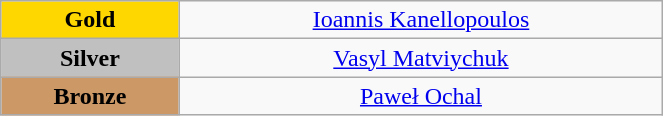<table class="wikitable" style="text-align:center; " width="35%">
<tr>
<td bgcolor="gold"><strong>Gold</strong></td>
<td><a href='#'>Ioannis Kanellopoulos</a><br>  <small><em></em></small></td>
</tr>
<tr>
<td bgcolor="silver"><strong>Silver</strong></td>
<td><a href='#'>Vasyl Matviychuk</a><br>  <small><em></em></small></td>
</tr>
<tr>
<td bgcolor="CC9966"><strong>Bronze</strong></td>
<td><a href='#'>Paweł Ochal</a><br>  <small><em></em></small></td>
</tr>
</table>
